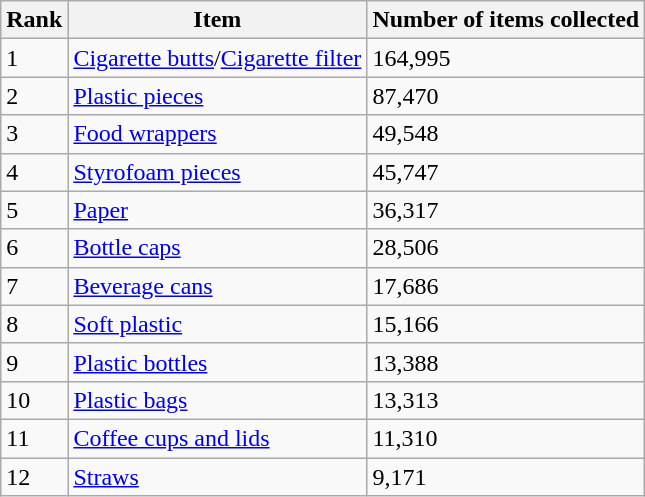<table class="wikitable">
<tr>
<th>Rank</th>
<th>Item</th>
<th>Number of items collected</th>
</tr>
<tr>
<td>1</td>
<td><a href='#'>Cigarette butts</a>/<a href='#'>Cigarette filter</a></td>
<td>164,995</td>
</tr>
<tr>
<td>2</td>
<td><a href='#'>Plastic pieces</a></td>
<td>87,470</td>
</tr>
<tr>
<td>3</td>
<td><a href='#'>Food wrappers</a></td>
<td>49,548</td>
</tr>
<tr>
<td>4</td>
<td><a href='#'>Styrofoam pieces</a></td>
<td>45,747</td>
</tr>
<tr>
<td>5</td>
<td><a href='#'>Paper</a></td>
<td>36,317</td>
</tr>
<tr>
<td>6</td>
<td><a href='#'>Bottle caps</a></td>
<td>28,506</td>
</tr>
<tr>
<td>7</td>
<td><a href='#'>Beverage cans</a></td>
<td>17,686</td>
</tr>
<tr>
<td>8</td>
<td><a href='#'>Soft plastic</a></td>
<td>15,166</td>
</tr>
<tr>
<td>9</td>
<td><a href='#'>Plastic bottles</a></td>
<td>13,388</td>
</tr>
<tr>
<td>10</td>
<td><a href='#'>Plastic bags</a></td>
<td>13,313</td>
</tr>
<tr>
<td>11</td>
<td><a href='#'>Coffee cups and lids</a></td>
<td>11,310</td>
</tr>
<tr>
<td>12</td>
<td><a href='#'>Straws</a></td>
<td>9,171</td>
</tr>
</table>
